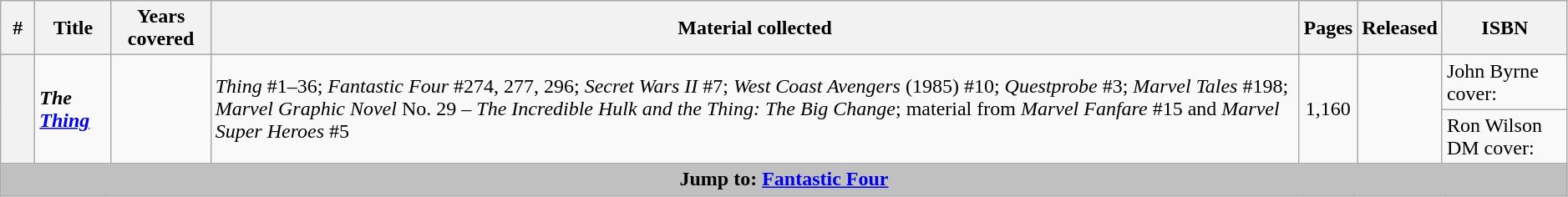<table class="wikitable sortable" width="99%">
<tr>
<th class="unsortable" width="20px">#</th>
<th>Title</th>
<th>Years covered</th>
<th class="unsortable">Material collected</th>
<th>Pages</th>
<th>Released</th>
<th class="unsortable">ISBN</th>
</tr>
<tr>
<th rowspan="2" style="background-color: light grey;"></th>
<td rowspan="2"><strong><em>The <a href='#'>Thing</a></em></strong></td>
<td rowspan="2"></td>
<td rowspan="2"><em>Thing</em> #1–36; <em>Fantastic Four</em> #274, 277, 296; <em>Secret Wars II</em> #7; <em>West Coast Avengers</em> (1985) #10; <em>Questprobe</em> #3; <em>Marvel Tales</em> #198; <em>Marvel Graphic Novel</em> No. 29 – <em>The Incredible Hulk and the Thing: The Big Change</em>; material from <em>Marvel Fanfare</em> #15 and <em>Marvel Super Heroes</em> #5</td>
<td rowspan="2" style="text-align: center;">1,160</td>
<td rowspan="2"></td>
<td>John Byrne cover: </td>
</tr>
<tr>
<td>Ron Wilson DM cover: </td>
</tr>
<tr>
<th colspan="7" style="background-color: silver;">Jump to: <a href='#'>Fantastic Four</a></th>
</tr>
</table>
